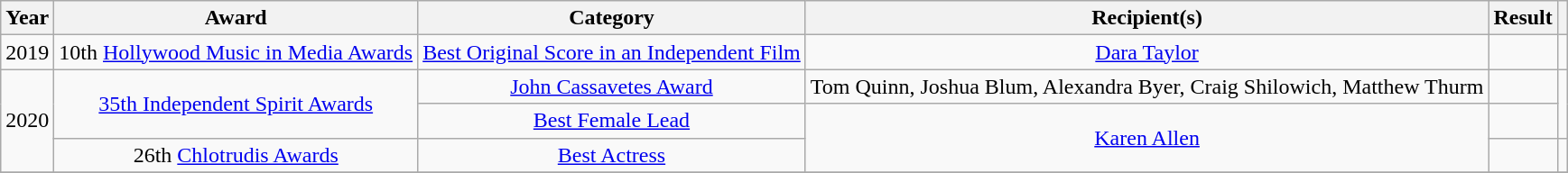<table class="wikitable plainrowheaders" style="text-align:center;">
<tr>
<th scope="col">Year</th>
<th scope="col">Award</th>
<th scope="col">Category</th>
<th scope="col">Recipient(s)</th>
<th scope="col">Result</th>
<th scope="col"></th>
</tr>
<tr>
<td>2019</td>
<td>10th <a href='#'>Hollywood Music in Media Awards</a></td>
<td><a href='#'>Best Original Score in an Independent Film</a></td>
<td><a href='#'>Dara Taylor</a></td>
<td></td>
<td></td>
</tr>
<tr>
<td rowspan="3">2020</td>
<td rowspan="2"><a href='#'>35th Independent Spirit Awards</a></td>
<td><a href='#'>John Cassavetes Award</a></td>
<td>Tom Quinn, Joshua Blum, Alexandra Byer, Craig Shilowich, Matthew Thurm</td>
<td></td>
<td rowspan="2"></td>
</tr>
<tr>
<td><a href='#'>Best Female Lead</a></td>
<td rowspan="2"><a href='#'>Karen Allen</a></td>
<td></td>
</tr>
<tr>
<td>26th <a href='#'>Chlotrudis Awards</a></td>
<td><a href='#'>Best Actress</a></td>
<td></td>
<td></td>
</tr>
<tr>
</tr>
</table>
